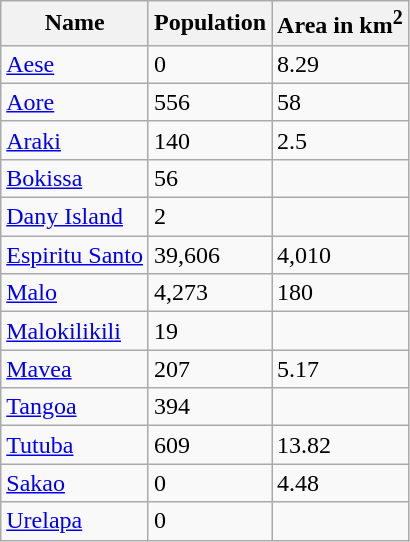<table class="wikitable sortable">
<tr>
<th>Name</th>
<th>Population</th>
<th>Area in km<sup>2</sup></th>
</tr>
<tr>
<td><a href='#'>Aese</a></td>
<td>0</td>
<td>8.29</td>
</tr>
<tr>
<td><a href='#'>Aore</a></td>
<td>556</td>
<td>58</td>
</tr>
<tr>
<td><a href='#'>Araki</a></td>
<td>140</td>
<td>2.5</td>
</tr>
<tr>
<td><a href='#'>Bokissa</a></td>
<td>56</td>
<td></td>
</tr>
<tr>
<td><a href='#'>Dany Island</a></td>
<td>2</td>
<td></td>
</tr>
<tr>
<td><a href='#'>Espiritu Santo</a></td>
<td>39,606</td>
<td>4,010</td>
</tr>
<tr>
<td><a href='#'>Malo</a></td>
<td>4,273</td>
<td>180</td>
</tr>
<tr>
<td><a href='#'>Malokilikili</a></td>
<td>19</td>
<td></td>
</tr>
<tr>
<td><a href='#'>Mavea</a></td>
<td>207</td>
<td>5.17</td>
</tr>
<tr>
<td><a href='#'>Tangoa</a></td>
<td>394</td>
<td></td>
</tr>
<tr>
<td><a href='#'>Tutuba</a></td>
<td>609</td>
<td>13.82</td>
</tr>
<tr>
<td><a href='#'>Sakao</a></td>
<td>0</td>
<td>4.48</td>
</tr>
<tr>
<td><a href='#'>Urelapa</a></td>
<td>0</td>
<td></td>
</tr>
</table>
